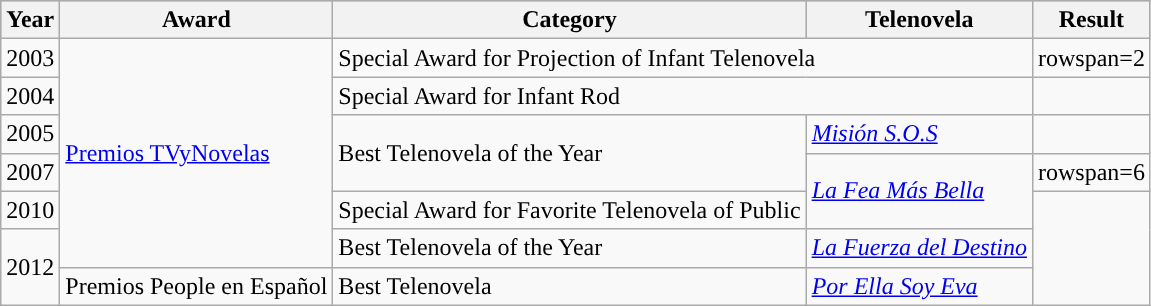<table class="wikitable">
<tr style="background:#b0c4de;">
<th>Year</th>
<th>Award</th>
<th>Category</th>
<th>Telenovela</th>
<th>Result</th>
</tr>
<tr>
<td>2003</td>
<td rowspan=6><a href='#'>Premios TVyNovelas</a></td>
<td colspan=2>Special Award for Projection of Infant Telenovela</td>
<td>rowspan=2 </td>
</tr>
<tr>
<td>2004</td>
<td colspan=2>Special Award for Infant Rod</td>
</tr>
<tr>
<td>2005</td>
<td rowspan=2>Best Telenovela of the Year</td>
<td><em><a href='#'>Misión S.O.S</a></em></td>
<td></td>
</tr>
<tr>
<td>2007</td>
<td rowspan=2><em><a href='#'>La Fea Más Bella</a></em></td>
<td>rowspan=6 </td>
</tr>
<tr>
<td>2010</td>
<td>Special Award for Favorite Telenovela of Public</td>
</tr>
<tr>
<td rowspan=2>2012</td>
<td>Best Telenovela of the Year</td>
<td><em><a href='#'>La Fuerza del Destino</a></em></td>
</tr>
<tr>
<td>Premios People en Español</td>
<td>Best Telenovela</td>
<td rowspan=3><em><a href='#'>Por Ella Soy Eva</a></em></td>
</tr>
</table>
